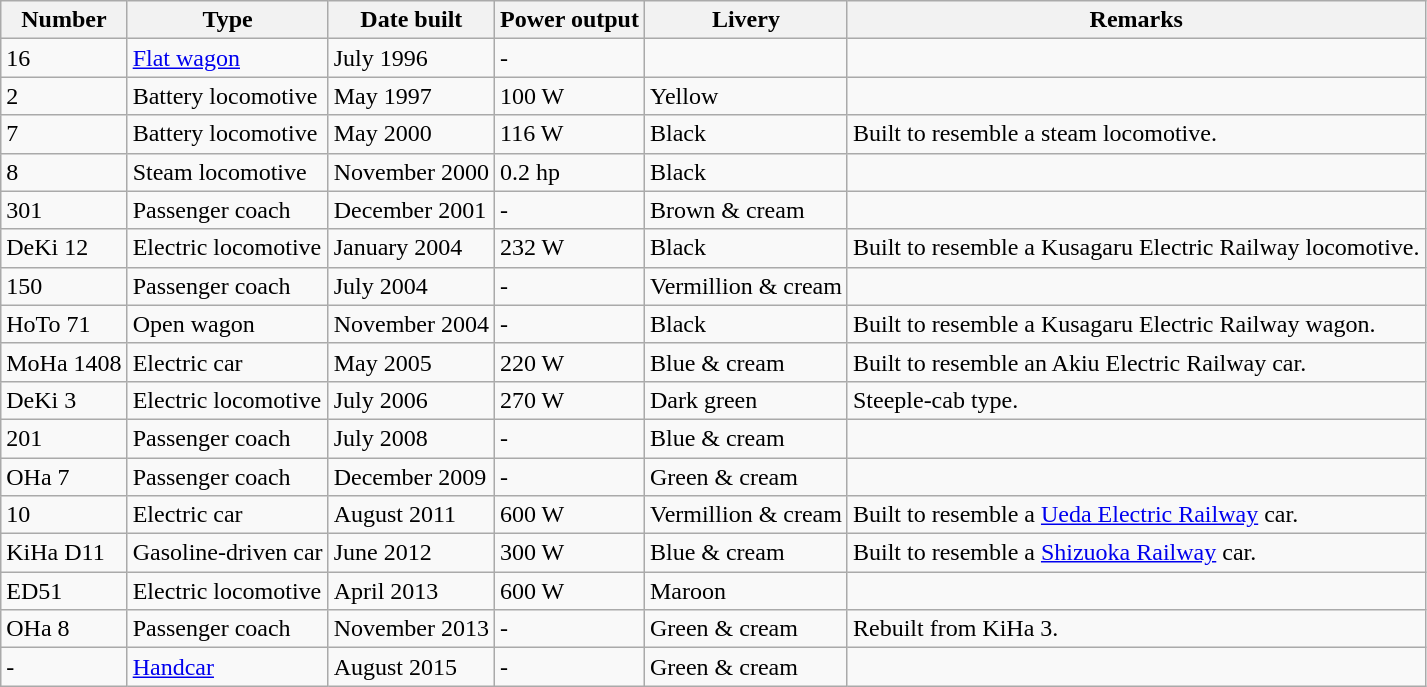<table class="wikitable">
<tr>
<th>Number</th>
<th>Type</th>
<th>Date built</th>
<th>Power output</th>
<th>Livery</th>
<th>Remarks</th>
</tr>
<tr>
<td>16</td>
<td><a href='#'>Flat wagon</a></td>
<td>July 1996</td>
<td>-</td>
<td></td>
<td> </td>
</tr>
<tr>
<td>2</td>
<td>Battery locomotive</td>
<td>May 1997</td>
<td>100 W</td>
<td>Yellow</td>
<td> </td>
</tr>
<tr>
<td>7</td>
<td>Battery locomotive</td>
<td>May 2000</td>
<td>116 W</td>
<td>Black</td>
<td>Built to resemble a steam locomotive.</td>
</tr>
<tr>
<td>8</td>
<td>Steam locomotive</td>
<td>November 2000</td>
<td>0.2 hp</td>
<td>Black</td>
<td> </td>
</tr>
<tr>
<td>301</td>
<td>Passenger coach</td>
<td>December 2001</td>
<td>-</td>
<td>Brown & cream</td>
<td> </td>
</tr>
<tr>
<td>DeKi 12</td>
<td>Electric locomotive</td>
<td>January 2004</td>
<td>232 W</td>
<td>Black</td>
<td>Built to resemble a Kusagaru Electric Railway locomotive.</td>
</tr>
<tr>
<td>150</td>
<td>Passenger coach</td>
<td>July 2004</td>
<td>-</td>
<td>Vermillion & cream</td>
<td> </td>
</tr>
<tr>
<td>HoTo 71</td>
<td>Open wagon</td>
<td>November 2004</td>
<td>-</td>
<td>Black</td>
<td>Built to resemble a Kusagaru Electric Railway wagon.</td>
</tr>
<tr>
<td>MoHa 1408</td>
<td>Electric car</td>
<td>May 2005</td>
<td>220 W</td>
<td>Blue & cream</td>
<td>Built to resemble an Akiu Electric Railway car.</td>
</tr>
<tr>
<td>DeKi 3</td>
<td>Electric locomotive</td>
<td>July 2006</td>
<td>270 W</td>
<td>Dark green</td>
<td>Steeple-cab type.</td>
</tr>
<tr>
<td>201</td>
<td>Passenger coach</td>
<td>July 2008</td>
<td>-</td>
<td>Blue & cream</td>
<td> </td>
</tr>
<tr>
<td>OHa 7</td>
<td>Passenger coach</td>
<td>December 2009</td>
<td>-</td>
<td>Green & cream</td>
<td> </td>
</tr>
<tr>
<td>10</td>
<td>Electric car</td>
<td>August 2011</td>
<td>600 W</td>
<td>Vermillion & cream</td>
<td>Built to resemble a <a href='#'>Ueda Electric Railway</a> car.</td>
</tr>
<tr>
<td>KiHa D11</td>
<td>Gasoline-driven car</td>
<td>June 2012</td>
<td>300 W</td>
<td>Blue & cream</td>
<td>Built to resemble a <a href='#'>Shizuoka Railway</a> car.</td>
</tr>
<tr>
<td>ED51</td>
<td>Electric locomotive</td>
<td>April 2013</td>
<td>600 W</td>
<td>Maroon</td>
<td></td>
</tr>
<tr>
<td>OHa 8</td>
<td>Passenger coach</td>
<td>November 2013</td>
<td>-</td>
<td>Green & cream</td>
<td>Rebuilt from KiHa 3.</td>
</tr>
<tr>
<td>-</td>
<td><a href='#'>Handcar</a></td>
<td>August 2015</td>
<td>-</td>
<td>Green & cream</td>
<td></td>
</tr>
</table>
